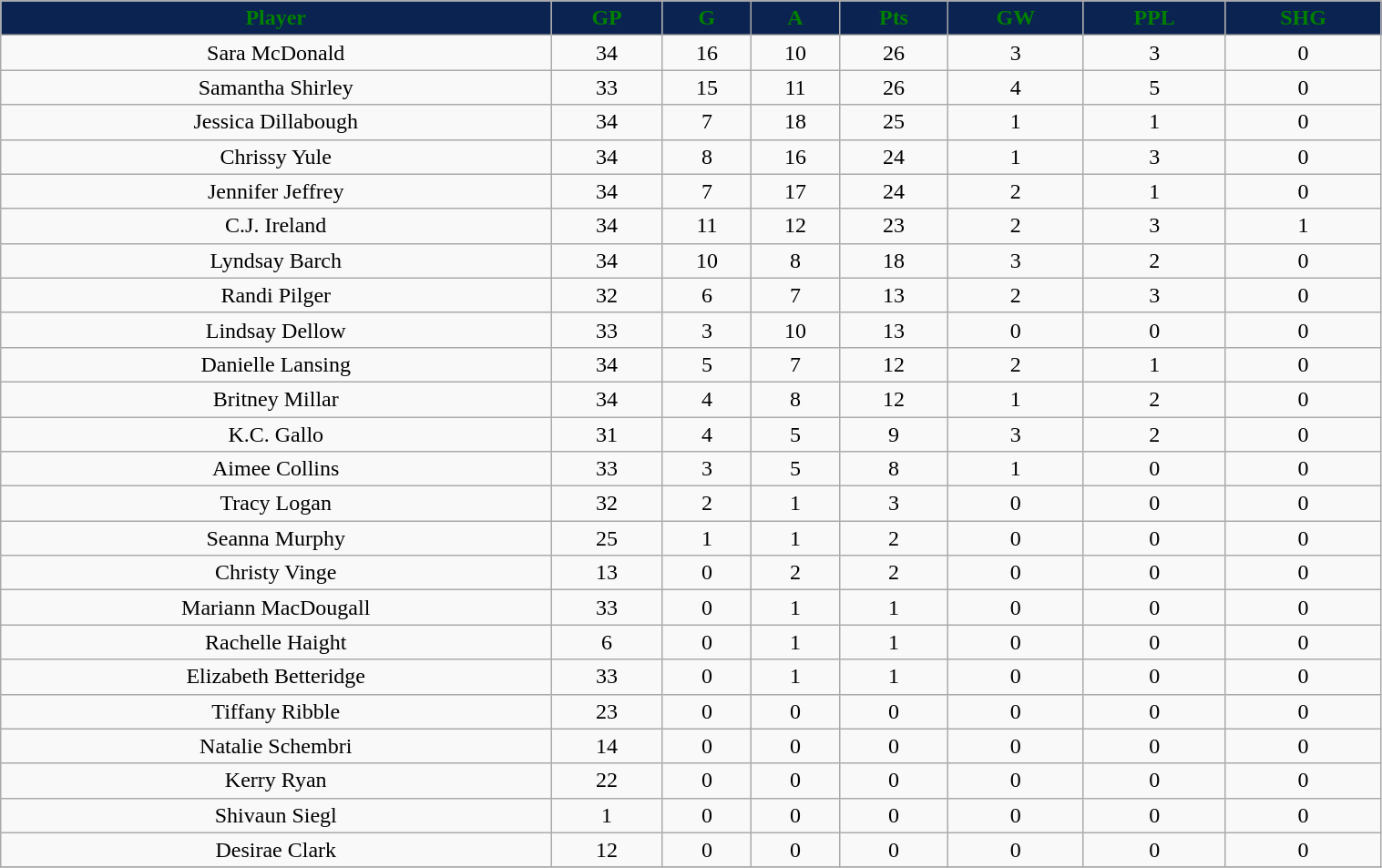<table class="wikitable" width="80%">
<tr align="center"  style="background:#0a2351;color:green;">
<td><strong>Player</strong></td>
<td><strong>GP</strong></td>
<td><strong>G</strong></td>
<td><strong>A</strong></td>
<td><strong>Pts</strong></td>
<td><strong>GW</strong></td>
<td><strong>PPL</strong></td>
<td><strong>SHG</strong></td>
</tr>
<tr align="center" bgcolor="">
<td>Sara McDonald</td>
<td>34</td>
<td>16</td>
<td>10</td>
<td>26</td>
<td>3</td>
<td>3</td>
<td>0</td>
</tr>
<tr align="center" bgcolor="">
<td>Samantha Shirley</td>
<td>33</td>
<td>15</td>
<td>11</td>
<td>26</td>
<td>4</td>
<td>5</td>
<td>0</td>
</tr>
<tr align="center" bgcolor="">
<td>Jessica Dillabough</td>
<td>34</td>
<td>7</td>
<td>18</td>
<td>25</td>
<td>1</td>
<td>1</td>
<td>0</td>
</tr>
<tr align="center" bgcolor="">
<td>Chrissy Yule</td>
<td>34</td>
<td>8</td>
<td>16</td>
<td>24</td>
<td>1</td>
<td>3</td>
<td>0</td>
</tr>
<tr align="center" bgcolor="">
<td>Jennifer Jeffrey</td>
<td>34</td>
<td>7</td>
<td>17</td>
<td>24</td>
<td>2</td>
<td>1</td>
<td>0</td>
</tr>
<tr align="center" bgcolor="">
<td>C.J. Ireland</td>
<td>34</td>
<td>11</td>
<td>12</td>
<td>23</td>
<td>2</td>
<td>3</td>
<td>1</td>
</tr>
<tr align="center" bgcolor="">
<td>Lyndsay Barch</td>
<td>34</td>
<td>10</td>
<td>8</td>
<td>18</td>
<td>3</td>
<td>2</td>
<td>0</td>
</tr>
<tr align="center" bgcolor="">
<td>Randi Pilger</td>
<td>32</td>
<td>6</td>
<td>7</td>
<td>13</td>
<td>2</td>
<td>3</td>
<td>0</td>
</tr>
<tr align="center" bgcolor="">
<td>Lindsay Dellow</td>
<td>33</td>
<td>3</td>
<td>10</td>
<td>13</td>
<td>0</td>
<td>0</td>
<td>0</td>
</tr>
<tr align="center" bgcolor="">
<td>Danielle Lansing</td>
<td>34</td>
<td>5</td>
<td>7</td>
<td>12</td>
<td>2</td>
<td>1</td>
<td>0</td>
</tr>
<tr align="center" bgcolor="">
<td>Britney Millar</td>
<td>34</td>
<td>4</td>
<td>8</td>
<td>12</td>
<td>1</td>
<td>2</td>
<td>0</td>
</tr>
<tr align="center" bgcolor="">
<td>K.C. Gallo</td>
<td>31</td>
<td>4</td>
<td>5</td>
<td>9</td>
<td>3</td>
<td>2</td>
<td>0</td>
</tr>
<tr align="center" bgcolor="">
<td>Aimee Collins</td>
<td>33</td>
<td>3</td>
<td>5</td>
<td>8</td>
<td>1</td>
<td>0</td>
<td>0</td>
</tr>
<tr align="center" bgcolor="">
<td>Tracy Logan</td>
<td>32</td>
<td>2</td>
<td>1</td>
<td>3</td>
<td>0</td>
<td>0</td>
<td>0</td>
</tr>
<tr align="center" bgcolor="">
<td>Seanna Murphy</td>
<td>25</td>
<td>1</td>
<td>1</td>
<td>2</td>
<td>0</td>
<td>0</td>
<td>0</td>
</tr>
<tr align="center" bgcolor="">
<td>Christy Vinge</td>
<td>13</td>
<td>0</td>
<td>2</td>
<td>2</td>
<td>0</td>
<td>0</td>
<td>0</td>
</tr>
<tr align="center" bgcolor="">
<td>Mariann MacDougall</td>
<td>33</td>
<td>0</td>
<td>1</td>
<td>1</td>
<td>0</td>
<td>0</td>
<td>0</td>
</tr>
<tr align="center" bgcolor="">
<td>Rachelle Haight</td>
<td>6</td>
<td>0</td>
<td>1</td>
<td>1</td>
<td>0</td>
<td>0</td>
<td>0</td>
</tr>
<tr align="center" bgcolor="">
<td>Elizabeth Betteridge</td>
<td>33</td>
<td>0</td>
<td>1</td>
<td>1</td>
<td>0</td>
<td>0</td>
<td>0</td>
</tr>
<tr align="center" bgcolor="">
<td>Tiffany Ribble</td>
<td>23</td>
<td>0</td>
<td>0</td>
<td>0</td>
<td>0</td>
<td>0</td>
<td>0</td>
</tr>
<tr align="center" bgcolor="">
<td>Natalie Schembri</td>
<td>14</td>
<td>0</td>
<td>0</td>
<td>0</td>
<td>0</td>
<td>0</td>
<td>0</td>
</tr>
<tr align="center" bgcolor="">
<td>Kerry Ryan</td>
<td>22</td>
<td>0</td>
<td>0</td>
<td>0</td>
<td>0</td>
<td>0</td>
<td>0</td>
</tr>
<tr align="center" bgcolor="">
<td>Shivaun Siegl</td>
<td>1</td>
<td>0</td>
<td>0</td>
<td>0</td>
<td>0</td>
<td>0</td>
<td>0</td>
</tr>
<tr align="center" bgcolor="">
<td>Desirae Clark</td>
<td>12</td>
<td>0</td>
<td>0</td>
<td>0</td>
<td>0</td>
<td>0</td>
<td>0</td>
</tr>
<tr align="center" bgcolor="">
</tr>
</table>
